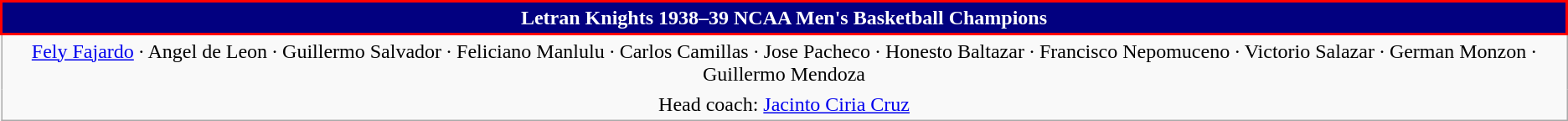<table class="wikitable" style="text-align: center">
<tr>
<th style = "background:#020080; border:2px solid red; color:white">Letran Knights 1938–39 NCAA Men's Basketball Champions</th>
</tr>
<tr>
<td style="border-style: none none none none;"><a href='#'>Fely Fajardo</a> · Angel de Leon · Guillermo Salvador · Feliciano Manlulu · Carlos Camillas · Jose Pacheco · Honesto Baltazar · Francisco Nepomuceno · Victorio Salazar · German Monzon · Guillermo Mendoza</td>
</tr>
<tr>
<td style="border-style: none none none none;">Head coach: <a href='#'>Jacinto Ciria Cruz</a></td>
</tr>
</table>
